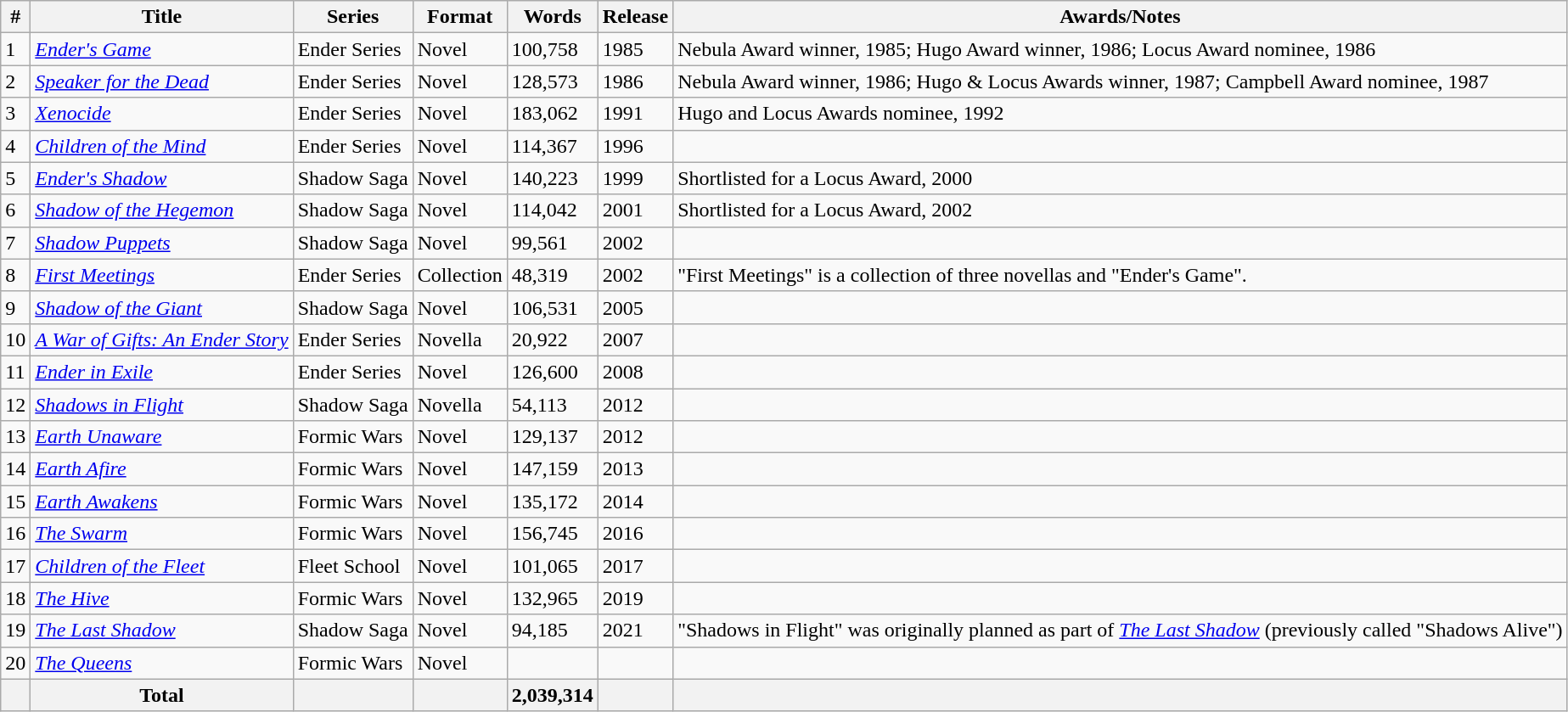<table class="wikitable sortable">
<tr>
<th>#</th>
<th>Title</th>
<th>Series</th>
<th>Format</th>
<th>Words</th>
<th>Release</th>
<th class="unsortable">Awards/Notes</th>
</tr>
<tr>
<td>1</td>
<td><em><a href='#'>Ender's Game</a></em></td>
<td>Ender Series</td>
<td>Novel</td>
<td>100,758</td>
<td>1985</td>
<td>Nebula Award winner, 1985; Hugo Award winner, 1986; Locus Award nominee, 1986</td>
</tr>
<tr>
<td>2</td>
<td><em><a href='#'>Speaker for the Dead</a></em></td>
<td>Ender Series</td>
<td>Novel</td>
<td>128,573</td>
<td>1986</td>
<td>Nebula Award winner, 1986; Hugo & Locus Awards winner, 1987; Campbell Award nominee, 1987</td>
</tr>
<tr>
<td>3</td>
<td><em><a href='#'>Xenocide</a></em></td>
<td>Ender Series</td>
<td>Novel</td>
<td>183,062</td>
<td>1991</td>
<td>Hugo and Locus Awards nominee, 1992</td>
</tr>
<tr>
<td>4</td>
<td><em><a href='#'>Children of the Mind</a></em></td>
<td>Ender Series</td>
<td>Novel</td>
<td>114,367</td>
<td>1996</td>
<td></td>
</tr>
<tr>
<td>5</td>
<td><em><a href='#'>Ender's Shadow</a></em></td>
<td>Shadow Saga</td>
<td>Novel</td>
<td>140,223</td>
<td>1999</td>
<td>Shortlisted for a Locus Award, 2000</td>
</tr>
<tr>
<td>6</td>
<td><em><a href='#'>Shadow of the Hegemon</a></em></td>
<td>Shadow Saga</td>
<td>Novel</td>
<td>114,042</td>
<td>2001</td>
<td>Shortlisted for a Locus Award, 2002</td>
</tr>
<tr>
<td>7</td>
<td><em><a href='#'>Shadow Puppets</a></em></td>
<td>Shadow Saga</td>
<td>Novel</td>
<td>99,561</td>
<td>2002</td>
<td></td>
</tr>
<tr>
<td>8</td>
<td><em><a href='#'>First Meetings</a></em></td>
<td>Ender Series</td>
<td>Collection</td>
<td>48,319</td>
<td>2002</td>
<td>"First Meetings" is a collection of three novellas and "Ender's Game".</td>
</tr>
<tr>
<td>9</td>
<td><em><a href='#'>Shadow of the Giant</a></em></td>
<td>Shadow Saga</td>
<td>Novel</td>
<td>106,531</td>
<td>2005</td>
<td></td>
</tr>
<tr>
<td>10</td>
<td><em><a href='#'>A War of Gifts: An Ender Story</a></em></td>
<td>Ender Series</td>
<td>Novella</td>
<td>20,922</td>
<td>2007</td>
<td></td>
</tr>
<tr>
<td>11</td>
<td><em><a href='#'>Ender in Exile</a></em></td>
<td>Ender Series</td>
<td>Novel</td>
<td>126,600</td>
<td>2008</td>
<td></td>
</tr>
<tr>
<td>12</td>
<td><em><a href='#'>Shadows in Flight</a></em></td>
<td>Shadow Saga</td>
<td>Novella</td>
<td>54,113</td>
<td>2012</td>
<td></td>
</tr>
<tr>
<td>13</td>
<td><em><a href='#'>Earth Unaware</a></em></td>
<td>Formic Wars</td>
<td>Novel</td>
<td>129,137</td>
<td>2012</td>
<td></td>
</tr>
<tr>
<td>14</td>
<td><em><a href='#'>Earth Afire</a></em></td>
<td>Formic Wars</td>
<td>Novel</td>
<td>147,159</td>
<td>2013</td>
<td></td>
</tr>
<tr>
<td>15</td>
<td><em><a href='#'>Earth Awakens</a></em></td>
<td>Formic Wars</td>
<td>Novel</td>
<td>135,172</td>
<td>2014</td>
<td></td>
</tr>
<tr>
<td>16</td>
<td><em><a href='#'>The Swarm</a></em></td>
<td>Formic Wars</td>
<td>Novel</td>
<td>156,745</td>
<td>2016</td>
<td></td>
</tr>
<tr>
<td>17</td>
<td><em><a href='#'>Children of the Fleet</a></em></td>
<td>Fleet School</td>
<td>Novel</td>
<td>101,065</td>
<td>2017</td>
<td></td>
</tr>
<tr>
<td>18</td>
<td><em><a href='#'>The Hive</a></em></td>
<td>Formic Wars</td>
<td>Novel</td>
<td>132,965</td>
<td>2019</td>
<td></td>
</tr>
<tr>
<td>19</td>
<td><em><a href='#'>The Last Shadow</a></em></td>
<td>Shadow Saga</td>
<td>Novel</td>
<td>94,185</td>
<td>2021</td>
<td>"Shadows in Flight" was originally planned as part of <em><a href='#'>The Last Shadow</a></em> (previously called "Shadows Alive")</td>
</tr>
<tr>
<td>20</td>
<td><em><a href='#'>The Queens</a></em></td>
<td>Formic Wars</td>
<td>Novel</td>
<td></td>
<td></td>
<td></td>
</tr>
<tr>
<th></th>
<th>Total</th>
<th></th>
<th></th>
<th>2,039,314</th>
<th></th>
<th></th>
</tr>
</table>
